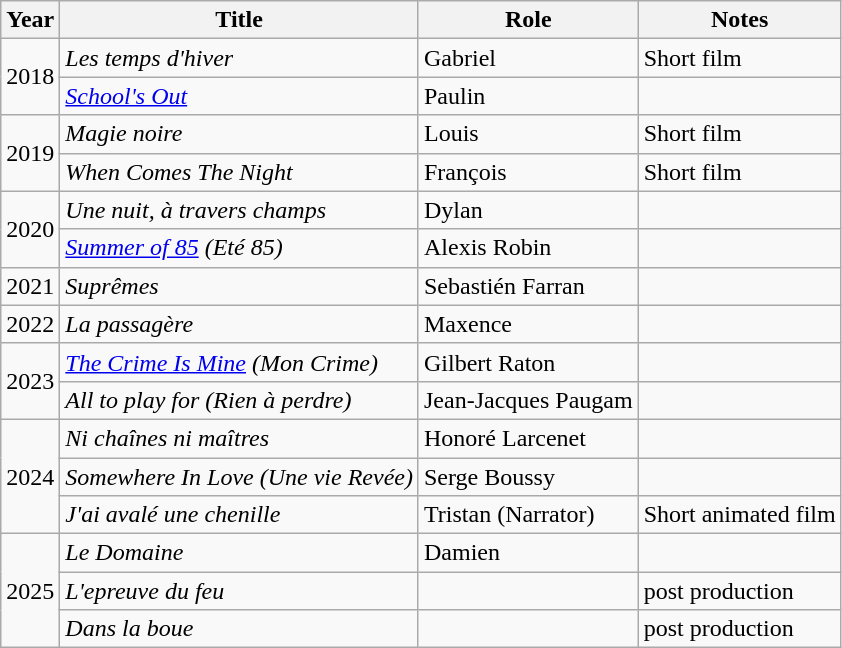<table class="wikitable sortable">
<tr>
<th>Year</th>
<th>Title</th>
<th>Role</th>
<th>Notes</th>
</tr>
<tr>
<td rowspan="2">2018</td>
<td><em>Les temps d'hiver</em></td>
<td>Gabriel</td>
<td>Short film</td>
</tr>
<tr>
<td><em><a href='#'>School's Out</a></em></td>
<td>Paulin</td>
<td></td>
</tr>
<tr>
<td rowspan="2">2019</td>
<td><em>Magie noire</em></td>
<td>Louis</td>
<td>Short film</td>
</tr>
<tr>
<td><em>When Comes The Night</em></td>
<td>François</td>
<td>Short film</td>
</tr>
<tr>
<td rowspan="2">2020</td>
<td><em>Une nuit, à travers champs</em></td>
<td>Dylan</td>
<td></td>
</tr>
<tr>
<td><em><a href='#'>Summer of 85</a> (Eté 85)</em></td>
<td>Alexis Robin</td>
<td></td>
</tr>
<tr>
<td>2021</td>
<td><em>Suprêmes</em></td>
<td>Sebastién Farran</td>
<td></td>
</tr>
<tr>
<td>2022</td>
<td><em>La passagère</em></td>
<td>Maxence</td>
<td></td>
</tr>
<tr>
<td rowspan="2">2023</td>
<td><em><a href='#'>The Crime Is Mine</a> (Mon Crime)</em></td>
<td>Gilbert Raton</td>
<td></td>
</tr>
<tr>
<td><em>All to play for (Rien à perdre)</em></td>
<td>Jean-Jacques Paugam</td>
<td></td>
</tr>
<tr>
<td rowspan="3">2024</td>
<td><em>Ni chaînes ni maîtres</em></td>
<td>Honoré Larcenet</td>
<td></td>
</tr>
<tr>
<td><em>Somewhere In Love (Une vie Revée)</em></td>
<td>Serge Boussy</td>
<td></td>
</tr>
<tr>
<td><em>J'ai avalé une chenille</em></td>
<td>Tristan (Narrator)</td>
<td>Short animated film</td>
</tr>
<tr>
<td rowspan="3">2025</td>
<td><em>Le Domaine</em></td>
<td>Damien</td>
<td></td>
</tr>
<tr>
<td><em>L'epreuve du feu</em></td>
<td></td>
<td>post production</td>
</tr>
<tr>
<td><em>Dans la boue</em></td>
<td></td>
<td>post production</td>
</tr>
</table>
